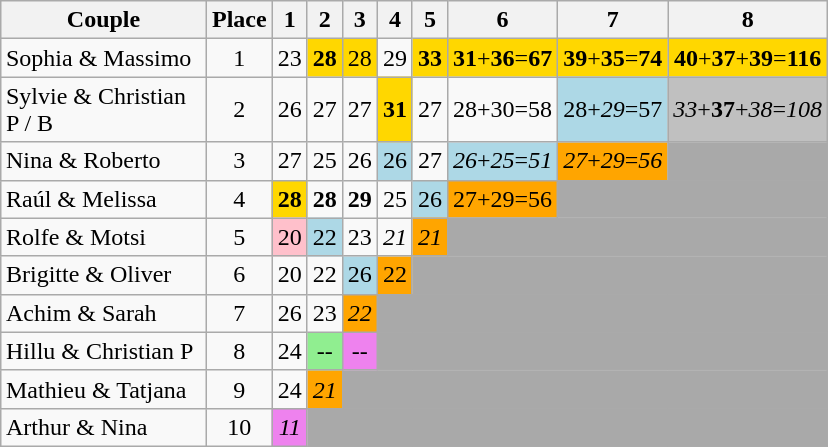<table class="wikitable sortable" style="margin:auto;">
<tr>
<th width="130">Couple</th>
<th>Place</th>
<th>1</th>
<th>2</th>
<th>3</th>
<th>4</th>
<th>5</th>
<th>6</th>
<th>7</th>
<th>8</th>
</tr>
<tr>
<td align="left">Sophia & Massimo</td>
<td style="text-align:center;">1</td>
<td style="text-align:center;">23</td>
<td bgcolor="gold" style="text-align:center;"><span><strong>28</strong></span></td>
<td bgcolor="gold" style="text-align:center;">28</td>
<td style="text-align:center;">29</td>
<td bgcolor="gold" style="text-align:center;"><span><strong>33</strong></span></td>
<td bgcolor="gold" style="text-align:center;"><span><strong>31</strong></span><span>+</span><span><strong>36</strong></span><span>=</span><span><strong>67</strong></span></td>
<td bgcolor="gold" style="text-align:center;"><span><strong>39</strong></span><span>+</span><span><strong>35</strong></span><span>=</span><span><strong>74</strong></span></td>
<td bgcolor="gold" style="text-align:center;"><span><strong>40</strong></span><span>+<strong>37</strong>+</span><span><strong>39</strong></span><span>=</span><span><strong>116</strong></span></td>
</tr>
<tr>
<td align="left">Sylvie & Christian P / B</td>
<td style="text-align:center;">2</td>
<td style="text-align:center;">26</td>
<td style="text-align:center;">27</td>
<td style="text-align:center;">27</td>
<td bgcolor="gold" style="text-align:center;"><span><strong>31</strong></span></td>
<td style="text-align:center;">27</td>
<td style="text-align:center;">28+30=58</td>
<td bgcolor="lightblue" style="text-align:center;">28+<span><em>29</em></span><span>=57</span></td>
<td bgcolor="silver" style="text-align:center;"><span><em>33</em></span><span>+<strong>37</strong>+</span><span><em>38</em></span><span>=</span><span><em>108</em></span></td>
</tr>
<tr>
<td align="left">Nina & Roberto</td>
<td style="text-align:center;">3</td>
<td style="text-align:center;">27</td>
<td style="text-align:center;">25</td>
<td style="text-align:center;">26</td>
<td bgcolor="lightblue" style="text-align:center;">26</td>
<td style="text-align:center;">27</td>
<td bgcolor="lightblue" style="text-align:center;"><span><em>26</em></span><span>+</span><span><em>25</em></span><span>=</span><span><em>51</em></span></td>
<td bgcolor="orange" style="text-align:center;"><span><em>27</em></span><span>+</span><span><em>29</em></span><span>=</span><span><em>56</em></span></td>
<td bgcolor="darkgray" colspan="1"></td>
</tr>
<tr>
<td align="left">Raúl & Melissa</td>
<td style="text-align:center;">4</td>
<td bgcolor="gold" style="text-align:center;"><span><strong>28</strong></span></td>
<td style="text-align:center;"><span><strong>28</strong></span></td>
<td style="text-align:center;"><span><strong>29</strong></span></td>
<td style="text-align:center;">25</td>
<td bgcolor="lightblue" style="text-align:center;">26</td>
<td bgcolor="orange" style="text-align:center;">27+29=56</td>
<td bgcolor="darkgray" colspan="2"></td>
</tr>
<tr>
<td align="left">Rolfe & Motsi</td>
<td style="text-align:center;">5</td>
<td bgcolor="pink" style="text-align:center;">20</td>
<td bgcolor="lightblue" style="text-align:center;">22</td>
<td style="text-align:center;">23</td>
<td style="text-align:center;"><span><em>21</em></span></td>
<td bgcolor="orange" style="text-align:center;"><span><em>21</em></span></td>
<td bgcolor="darkgray" colspan="3"></td>
</tr>
<tr>
<td align="left">Brigitte & Oliver</td>
<td style="text-align:center;">6</td>
<td style="text-align:center;">20</td>
<td style="text-align:center;">22</td>
<td bgcolor="lightblue" style="text-align:center;">26</td>
<td bgcolor="orange" style="text-align:center;">22</td>
<td bgcolor="darkgray" colspan="4"></td>
</tr>
<tr>
<td align="left">Achim & Sarah</td>
<td style="text-align:center;">7</td>
<td style="text-align:center;">26</td>
<td style="text-align:center;">23</td>
<td bgcolor="orange" style="text-align:center;"><span><em>22</em></span></td>
<td bgcolor="darkgray" colspan="5"></td>
</tr>
<tr>
<td align="left">Hillu & Christian P</td>
<td style="text-align:center;">8</td>
<td style="text-align:center;">24</td>
<td bgcolor="lightgreen" style="text-align:center;">--</td>
<td bgcolor="violet" style="text-align:center;">--</td>
<td bgcolor="darkgray" colspan="5"></td>
</tr>
<tr>
<td align="left">Mathieu & Tatjana</td>
<td style="text-align:center;">9</td>
<td style="text-align:center;">24</td>
<td bgcolor="orange" style="text-align:center;"><span><em>21</em></span></td>
<td bgcolor="darkgray" colspan="6"></td>
</tr>
<tr>
<td align="left">Arthur & Nina</td>
<td style="text-align:center;">10</td>
<td bgcolor="violet" style="text-align:center;"><span><em>11</em></span></td>
<td bgcolor="darkgray" colspan="7"></td>
</tr>
</table>
